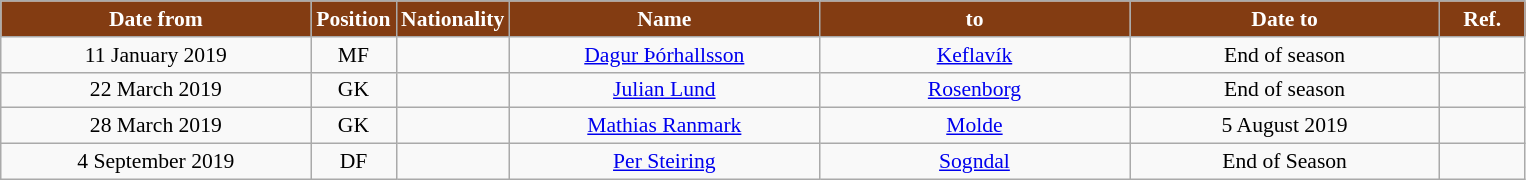<table class="wikitable" style="text-align:center; font-size:90%; ">
<tr>
<th style="background:#833C12; color:white; width:200px;">Date from</th>
<th style="background:#833C12; color:white; width:50px;">Position</th>
<th style="background:#833C12; color:white; width:50px;">Nationality</th>
<th style="background:#833C12; color:white; width:200px;">Name</th>
<th style="background:#833C12; color:white; width:200px;">to</th>
<th style="background:#833C12; color:white; width:200px;">Date to</th>
<th style="background:#833C12; color:white; width:50px;">Ref.</th>
</tr>
<tr>
<td>11 January 2019</td>
<td>MF</td>
<td></td>
<td><a href='#'>Dagur Þórhallsson</a></td>
<td><a href='#'>Keflavík</a></td>
<td>End of season</td>
<td></td>
</tr>
<tr>
<td>22 March 2019</td>
<td>GK</td>
<td></td>
<td><a href='#'>Julian Lund</a></td>
<td><a href='#'>Rosenborg</a></td>
<td>End of season</td>
<td></td>
</tr>
<tr>
<td>28 March 2019</td>
<td>GK</td>
<td></td>
<td><a href='#'>Mathias Ranmark</a></td>
<td><a href='#'>Molde</a></td>
<td>5 August 2019</td>
<td></td>
</tr>
<tr>
<td>4 September 2019</td>
<td>DF</td>
<td></td>
<td><a href='#'>Per Steiring</a></td>
<td><a href='#'>Sogndal</a></td>
<td>End of Season</td>
<td></td>
</tr>
</table>
